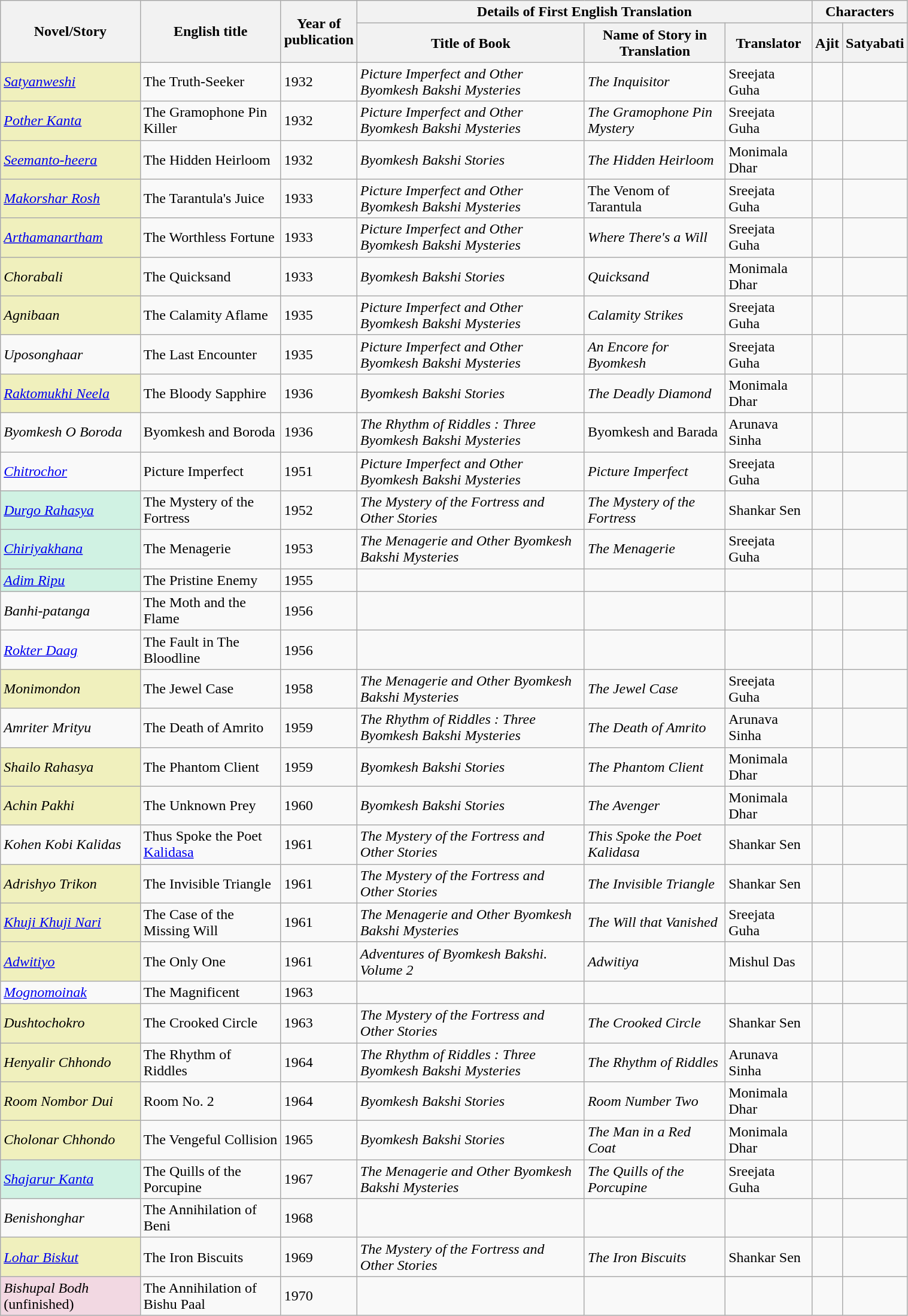<table class="wikitable sortable" style="width: 80%;">
<tr>
<th rowspan="2">Novel/Story</th>
<th rowspan="2">English title</th>
<th rowspan="2">Year of<br>publication</th>
<th colspan="3">Details of First English Translation</th>
<th colspan="2">Characters</th>
</tr>
<tr>
<th>Title of Book</th>
<th>Name of Story in Translation</th>
<th>Translator</th>
<th>Ajit</th>
<th>Satyabati</th>
</tr>
<tr>
<td style="background:#F0F0BD;"><em><a href='#'>Satyanweshi</a></em></td>
<td>The Truth-Seeker</td>
<td>1932</td>
<td><em>Picture Imperfect and Other Byomkesh Bakshi Mysteries</em></td>
<td><em>The Inquisitor</em></td>
<td>Sreejata Guha</td>
<td></td>
<td></td>
</tr>
<tr>
<td style="background:#F0F0BD;"><em><a href='#'>Pother Kanta</a></em></td>
<td>The Gramophone Pin Killer</td>
<td>1932</td>
<td><em>Picture Imperfect and Other Byomkesh Bakshi Mysteries</em></td>
<td><em>The Gramophone Pin Mystery</em></td>
<td>Sreejata Guha</td>
<td></td>
<td></td>
</tr>
<tr>
<td style="background:#F0F0BD;"><em><a href='#'>Seemanto-heera</a></em></td>
<td>The Hidden Heirloom</td>
<td>1932</td>
<td><em>Byomkesh Bakshi Stories</em></td>
<td><em>The Hidden Heirloom</em></td>
<td>Monimala Dhar</td>
<td></td>
<td></td>
</tr>
<tr>
<td style="background:#F0F0BD;"><em><a href='#'>Makorshar Rosh</a></em></td>
<td>The Tarantula's Juice</td>
<td>1933</td>
<td><em>Picture Imperfect and Other Byomkesh Bakshi Mysteries</em></td>
<td>The Venom of Tarantula</td>
<td>Sreejata Guha</td>
<td></td>
<td></td>
</tr>
<tr>
<td style="background:#F0F0BD;"><em><a href='#'>Arthamanartham</a></em></td>
<td>The Worthless Fortune</td>
<td>1933</td>
<td><em>Picture Imperfect and Other Byomkesh Bakshi Mysteries</em></td>
<td><em>Where There's a Will</em></td>
<td>Sreejata Guha</td>
<td></td>
<td></td>
</tr>
<tr>
<td style="background:#F0F0BD;"><em>Chorabali</em></td>
<td>The Quicksand</td>
<td>1933</td>
<td><em>Byomkesh Bakshi Stories</em></td>
<td><em>Quicksand</em></td>
<td>Monimala Dhar</td>
<td></td>
<td></td>
</tr>
<tr>
<td style="background:#F0F0BD;"><em>Agnibaan</em></td>
<td>The Calamity Aflame</td>
<td>1935</td>
<td><em>Picture Imperfect and Other Byomkesh Bakshi Mysteries</em></td>
<td><em>Calamity Strikes</em></td>
<td>Sreejata Guha</td>
<td></td>
<td></td>
</tr>
<tr>
<td><em>Uposonghaar</em></td>
<td>The Last Encounter</td>
<td>1935</td>
<td><em>Picture Imperfect and Other Byomkesh Bakshi Mysteries</em></td>
<td><em>An Encore for Byomkesh</em></td>
<td>Sreejata Guha</td>
<td></td>
<td></td>
</tr>
<tr>
<td style="background:#F0F0BD;"><em><a href='#'>Raktomukhi Neela</a></em></td>
<td>The Bloody Sapphire</td>
<td>1936</td>
<td><em>Byomkesh Bakshi Stories</em></td>
<td><em>The Deadly Diamond</em></td>
<td>Monimala Dhar</td>
<td></td>
<td></td>
</tr>
<tr>
<td><em>Byomkesh O Boroda</em></td>
<td>Byomkesh and Boroda</td>
<td>1936</td>
<td><em>The Rhythm of Riddles : Three Byomkesh Bakshi Mysteries</em></td>
<td>Byomkesh and Barada</td>
<td>Arunava Sinha</td>
<td></td>
<td></td>
</tr>
<tr>
<td><em><a href='#'>Chitrochor</a></em></td>
<td>Picture Imperfect</td>
<td>1951</td>
<td><em>Picture Imperfect and Other Byomkesh Bakshi Mysteries</em></td>
<td><em>Picture Imperfect</em></td>
<td>Sreejata Guha</td>
<td></td>
<td></td>
</tr>
<tr>
<td style="background:#D0F2E3;"><em><a href='#'>Durgo Rahasya</a></em></td>
<td>The Mystery of the Fortress</td>
<td>1952</td>
<td><em>The Mystery of the Fortress and Other Stories</em></td>
<td><em>The Mystery of the Fortress</em></td>
<td>Shankar Sen</td>
<td></td>
<td></td>
</tr>
<tr>
<td style="background:#D0F2E3;"><em><a href='#'>Chiriyakhana</a></em></td>
<td>The Menagerie</td>
<td>1953</td>
<td><em>The Menagerie and Other Byomkesh Bakshi Mysteries</em></td>
<td><em>The Menagerie</em></td>
<td>Sreejata Guha</td>
<td></td>
<td></td>
</tr>
<tr>
<td style="background:#D0F2E3;"><em><a href='#'>Adim Ripu</a></em></td>
<td>The Pristine Enemy</td>
<td>1955</td>
<td></td>
<td></td>
<td></td>
<td></td>
<td></td>
</tr>
<tr>
<td><em>Banhi-patanga</em></td>
<td>The Moth and the Flame</td>
<td>1956</td>
<td></td>
<td></td>
<td></td>
<td></td>
<td></td>
</tr>
<tr>
<td><em><a href='#'>Rokter Daag</a></em></td>
<td>The Fault in The Bloodline</td>
<td>1956</td>
<td></td>
<td></td>
<td></td>
<td></td>
<td></td>
</tr>
<tr>
<td style="background:#F0F0BD;"><em>Monimondon</em></td>
<td>The Jewel Case</td>
<td>1958</td>
<td><em>The Menagerie and Other Byomkesh Bakshi Mysteries</em></td>
<td><em>The Jewel Case</em></td>
<td>Sreejata Guha</td>
<td></td>
<td></td>
</tr>
<tr>
<td><em>Amriter Mrityu</em></td>
<td>The Death of Amrito</td>
<td>1959</td>
<td><em>The Rhythm of Riddles : Three Byomkesh Bakshi Mysteries</em></td>
<td><em>The Death of Amrito</em></td>
<td>Arunava Sinha</td>
<td></td>
<td></td>
</tr>
<tr>
<td style="background:#F0F0BD;"><em>Shailo Rahasya</em></td>
<td>The Phantom Client</td>
<td>1959</td>
<td><em>Byomkesh Bakshi Stories</em></td>
<td><em>The Phantom Client</em></td>
<td>Monimala Dhar</td>
<td></td>
<td></td>
</tr>
<tr>
<td style="background:#F0F0BD;"><em>Achin Pakhi</em></td>
<td>The Unknown Prey</td>
<td>1960</td>
<td><em>Byomkesh Bakshi Stories</em></td>
<td><em>The Avenger</em></td>
<td>Monimala Dhar</td>
<td></td>
<td></td>
</tr>
<tr>
<td><em>Kohen Kobi Kalidas</em></td>
<td>Thus Spoke the Poet <a href='#'>Kalidasa</a></td>
<td>1961</td>
<td><em>The Mystery of the Fortress and Other Stories</em></td>
<td><em>This Spoke the Poet Kalidasa</em></td>
<td>Shankar Sen</td>
<td></td>
</tr>
<tr>
<td style="background:#F0F0BD;"><em>Adrishyo Trikon</em></td>
<td>The Invisible Triangle</td>
<td>1961</td>
<td><em>The Mystery of the Fortress and Other Stories</em></td>
<td><em>The Invisible Triangle</em></td>
<td>Shankar Sen</td>
<td></td>
<td></td>
</tr>
<tr>
<td style="background:#F0F0BD;"><em><a href='#'>Khuji Khuji Nari</a></em></td>
<td>The Case of the Missing Will</td>
<td>1961</td>
<td><em>The Menagerie and Other Byomkesh Bakshi Mysteries</em></td>
<td><em>The Will that Vanished</em></td>
<td>Sreejata Guha</td>
<td></td>
<td></td>
</tr>
<tr>
<td style="background:#F0F0BD;"><em><a href='#'>Adwitiyo</a></em></td>
<td>The Only One</td>
<td>1961</td>
<td><em>Adventures of Byomkesh Bakshi. Volume 2</em></td>
<td><em>Adwitiya</em></td>
<td>Mishul Das</td>
<td></td>
<td></td>
</tr>
<tr>
<td><em><a href='#'>Mognomoinak</a></em></td>
<td>The Magnificent</td>
<td>1963</td>
<td></td>
<td></td>
<td></td>
<td></td>
<td></td>
</tr>
<tr>
<td style="background:#F0F0BD;"><em>Dushtochokro</em></td>
<td>The Crooked Circle</td>
<td>1963</td>
<td><em>The Mystery of the Fortress and Other Stories</em></td>
<td><em>The Crooked Circle</em></td>
<td>Shankar Sen</td>
<td></td>
<td></td>
</tr>
<tr>
<td style="background:#F0F0BD;"><em>Henyalir Chhondo</em></td>
<td>The Rhythm of Riddles</td>
<td>1964</td>
<td><em>The Rhythm of Riddles : Three Byomkesh Bakshi Mysteries</em></td>
<td><em>The Rhythm of Riddles</em></td>
<td>Arunava Sinha</td>
<td></td>
<td></td>
</tr>
<tr>
<td style="background:#F0F0BD;"><em>Room Nombor Dui</em></td>
<td>Room No. 2</td>
<td>1964</td>
<td><em>Byomkesh Bakshi Stories</em></td>
<td><em>Room Number Two</em></td>
<td>Monimala Dhar</td>
<td></td>
<td></td>
</tr>
<tr>
<td style="background:#F0F0BD;"><em>Cholonar Chhondo</em></td>
<td>The Vengeful Collision</td>
<td>1965</td>
<td><em>Byomkesh Bakshi Stories</em></td>
<td><em>The Man in a Red Coat</em></td>
<td>Monimala Dhar</td>
<td></td>
<td></td>
</tr>
<tr>
<td style="background:#D0F2E3;"><em><a href='#'>Shajarur Kanta</a></em></td>
<td>The Quills of the Porcupine</td>
<td>1967</td>
<td><em>The Menagerie and Other Byomkesh Bakshi Mysteries</em></td>
<td><em>The Quills of the Porcupine</em></td>
<td>Sreejata Guha</td>
<td></td>
<td></td>
</tr>
<tr>
<td><em>Benishonghar</em></td>
<td>The Annihilation of Beni</td>
<td>1968</td>
<td></td>
<td></td>
<td></td>
<td></td>
<td></td>
</tr>
<tr>
<td style="background:#F0F0BD;"><em><a href='#'>Lohar Biskut</a></em></td>
<td>The Iron Biscuits</td>
<td>1969</td>
<td><em>The Mystery of the Fortress and Other Stories</em></td>
<td><em>The Iron Biscuits</em></td>
<td>Shankar Sen</td>
<td></td>
<td></td>
</tr>
<tr>
<td style="background:#F2D8E2;"><em>Bishupal Bodh</em> (unfinished)</td>
<td>The Annihilation of Bishu Paal</td>
<td>1970</td>
<td></td>
<td></td>
<td></td>
<td></td>
<td></td>
</tr>
</table>
